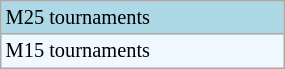<table class="wikitable" style="font-size:85%; width:15%;">
<tr style="background:lightblue;">
<td>M25 tournaments</td>
</tr>
<tr style="background:#f0f8ff;">
<td>M15 tournaments</td>
</tr>
</table>
